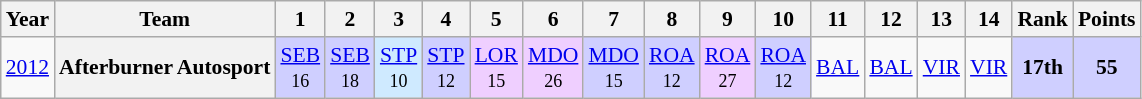<table class="wikitable" style="text-align:center; font-size:90%">
<tr>
<th>Year</th>
<th>Team</th>
<th>1</th>
<th>2</th>
<th>3</th>
<th>4</th>
<th>5</th>
<th>6</th>
<th>7</th>
<th>8</th>
<th>9</th>
<th>10</th>
<th>11</th>
<th>12</th>
<th>13</th>
<th>14</th>
<th>Rank</th>
<th>Points</th>
</tr>
<tr>
<td><a href='#'>2012</a></td>
<th>Afterburner Autosport</th>
<td style="background:#CFCFFF;"><a href='#'>SEB</a><br><small>16</small></td>
<td style="background:#CFCFFF;"><a href='#'>SEB</a><br><small>18</small></td>
<td style="background:#CFEAFF;"><a href='#'>STP</a><br><small>10</small></td>
<td style="background:#CFCFFF;"><a href='#'>STP</a><br><small>12</small></td>
<td style="background:#EFCFFF;"><a href='#'>LOR</a><br><small>15</small></td>
<td style="background:#EFCFFF;"><a href='#'>MDO</a><br><small>26</small></td>
<td style="background:#CFCFFF;"><a href='#'>MDO</a><br><small>15</small></td>
<td style="background:#CFCFFF;"><a href='#'>ROA</a><br><small>12</small></td>
<td style="background:#EFCFFF;"><a href='#'>ROA</a><br><small>27</small></td>
<td style="background:#CFCFFF;"><a href='#'>ROA</a><br><small>12</small></td>
<td><a href='#'>BAL</a><br><small> </small></td>
<td><a href='#'>BAL</a><br><small> </small></td>
<td><a href='#'>VIR</a><br><small> </small></td>
<td><a href='#'>VIR</a><br><small> </small></td>
<td style="background:#CFCFFF;"><strong>17th</strong></td>
<td style="background:#CFCFFF;"><strong>55</strong></td>
</tr>
</table>
